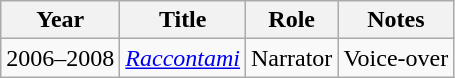<table class="wikitable plainrowheaders sortable">
<tr>
<th scope="col">Year</th>
<th scope="col">Title</th>
<th scope="col">Role</th>
<th scope="col">Notes</th>
</tr>
<tr>
<td>2006–2008</td>
<td><em><a href='#'>Raccontami</a></em></td>
<td>Narrator</td>
<td>Voice-over</td>
</tr>
</table>
